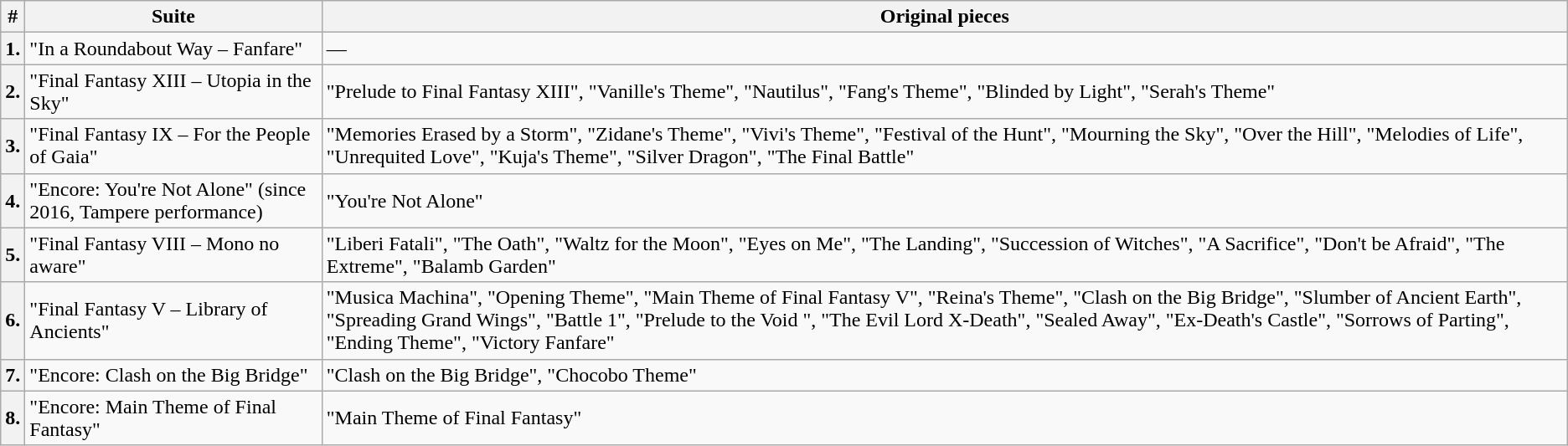<table class="wikitable plainrowheaders">
<tr>
<th scope="col">#</th>
<th scope="col">Suite</th>
<th scope="col">Original pieces</th>
</tr>
<tr>
<th scope="row">1.</th>
<td>"In a Roundabout Way – Fanfare"</td>
<td>—</td>
</tr>
<tr>
<th scope="row">2.</th>
<td>"Final Fantasy XIII – Utopia in the Sky"</td>
<td>"Prelude to Final Fantasy XIII", "Vanille's Theme", "Nautilus", "Fang's Theme", "Blinded by Light", "Serah's Theme"</td>
</tr>
<tr>
<th scope="row">3.</th>
<td>"Final Fantasy IX – For the People of Gaia"</td>
<td>"Memories Erased by a Storm", "Zidane's Theme", "Vivi's Theme", "Festival of the Hunt", "Mourning the Sky", "Over the Hill", "Melodies of Life", "Unrequited Love", "Kuja's Theme", "Silver Dragon", "The Final Battle"</td>
</tr>
<tr>
<th scope="row">4.</th>
<td>"Encore: You're Not Alone" (since 2016, Tampere performance)</td>
<td>"You're Not Alone"</td>
</tr>
<tr>
<th scope="row">5.</th>
<td>"Final Fantasy VIII – Mono no aware"</td>
<td>"Liberi Fatali", "The Oath", "Waltz for the Moon", "Eyes on Me", "The Landing", "Succession of Witches", "A Sacrifice", "Don't be Afraid", "The Extreme", "Balamb Garden"</td>
</tr>
<tr>
<th scope="row">6.</th>
<td>"Final Fantasy V – Library of Ancients"</td>
<td>"Musica Machina", "Opening Theme", "Main Theme of Final Fantasy V", "Reina's Theme", "Clash on the Big Bridge", "Slumber of Ancient Earth", "Spreading Grand Wings", "Battle 1", "Prelude to the Void ", "The Evil Lord X-Death", "Sealed Away", "Ex-Death's Castle", "Sorrows of Parting", "Ending Theme", "Victory Fanfare"</td>
</tr>
<tr>
<th scope="row">7.</th>
<td>"Encore: Clash on the Big Bridge"</td>
<td>"Clash on the Big Bridge", "Chocobo Theme"</td>
</tr>
<tr>
<th scope="row">8.</th>
<td>"Encore: Main Theme of Final Fantasy"</td>
<td>"Main Theme of Final Fantasy"</td>
</tr>
</table>
